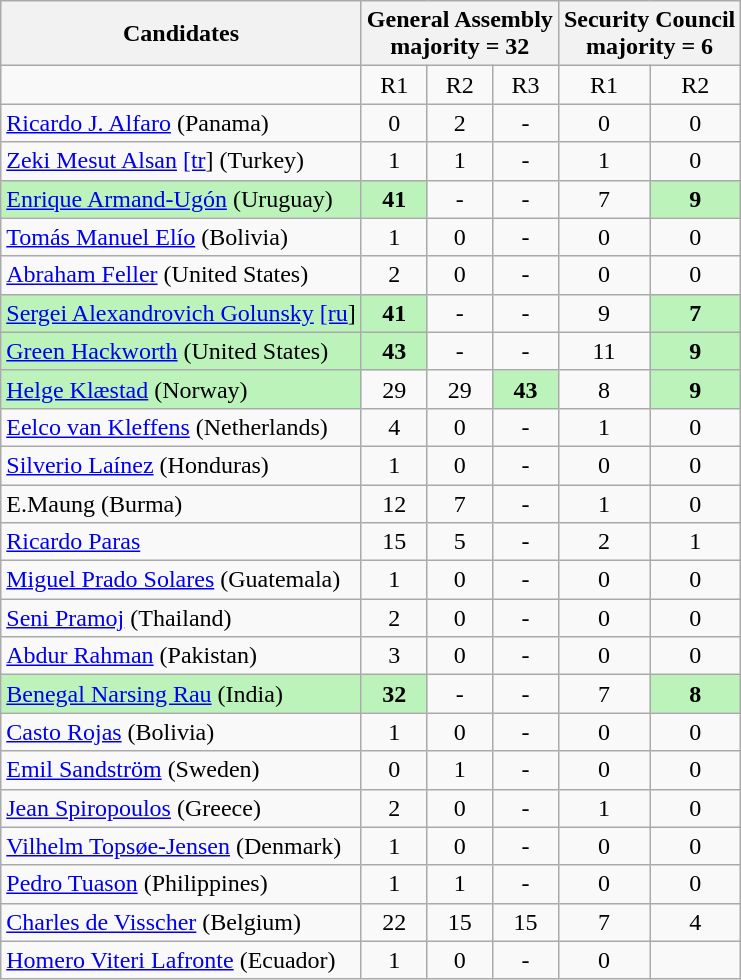<table class="wikitable sortable" style="text-align:center">
<tr>
<th><strong>Candidates </strong></th>
<th colspan=3><strong>General Assembly</strong>  <br> majority = 32</th>
<th colspan=2><strong>Security Council</strong>  <br> majority = 6</th>
</tr>
<tr>
<td></td>
<td>R1</td>
<td>R2</td>
<td>R3</td>
<td>R1</td>
<td>R2</td>
</tr>
<tr>
<td style="text-align:left"> <a href='#'>Ricardo J. Alfaro</a> (Panama)</td>
<td>0</td>
<td>2</td>
<td>-</td>
<td>0</td>
<td>0</td>
</tr>
<tr>
<td style="text-align:left"> <a href='#'>Zeki Mesut Alsan</a> <a href='#'>[tr</a>] (Turkey)</td>
<td>1</td>
<td>1</td>
<td>-</td>
<td>1</td>
<td>0</td>
</tr>
<tr>
<td style="text-align:left; background-color:#BBF3BB"> <a href='#'>Enrique Armand-Ugón</a> (Uruguay)</td>
<td style="background-color:#BBF3BB"><strong>41</strong></td>
<td>-</td>
<td>-</td>
<td>7</td>
<td style="background-color:#BBF3BB"><strong>9</strong></td>
</tr>
<tr>
<td style="text-align:left"> <a href='#'>Tomás Manuel Elío</a> (Bolivia)</td>
<td>1</td>
<td>0</td>
<td>-</td>
<td>0</td>
<td>0</td>
</tr>
<tr>
<td style="text-align:left"> <a href='#'>Abraham Feller</a> (United States)</td>
<td>2</td>
<td>0</td>
<td>-</td>
<td>0</td>
<td>0</td>
</tr>
<tr>
<td style="text-align:left; background-color:#BBF3BB"> <a href='#'>Sergei Alexandrovich Golunsky</a> <a href='#'>[ru</a>]</td>
<td style="background-color:#BBF3BB"><strong>41 </strong></td>
<td>-</td>
<td>-</td>
<td>9</td>
<td style="background-color:#BBF3BB"><strong>7</strong></td>
</tr>
<tr>
<td style="text-align:left; background-color:#BBF3BB"> <a href='#'>Green Hackworth</a> (United States)</td>
<td style="background-color:#BBF3BB"><strong>43</strong></td>
<td>-</td>
<td>-</td>
<td>11</td>
<td style="background-color:#BBF3BB"><strong>9</strong></td>
</tr>
<tr>
<td style="text-align:left; background-color:#BBF3BB"> <a href='#'>Helge Klæstad</a> (Norway)</td>
<td>29</td>
<td>29</td>
<td style="background-color:#BBF3BB"><strong>43</strong></td>
<td>8</td>
<td style="background-color:#BBF3BB"><strong>9</strong></td>
</tr>
<tr>
<td style="text-align:left"> <a href='#'>Eelco van Kleffens</a> (Netherlands)</td>
<td>4</td>
<td>0</td>
<td>-</td>
<td>1</td>
<td>0</td>
</tr>
<tr>
<td style="text-align:left"> <a href='#'>Silverio Laínez</a> (Honduras)</td>
<td>1</td>
<td>0</td>
<td>-</td>
<td>0</td>
<td>0</td>
</tr>
<tr>
<td style="text-align:left"> E.Maung (Burma)</td>
<td>12</td>
<td>7</td>
<td>-</td>
<td>1</td>
<td>0</td>
</tr>
<tr>
<td style="text-align:left"> <a href='#'>Ricardo Paras</a></td>
<td>15</td>
<td>5</td>
<td>-</td>
<td>2</td>
<td>1</td>
</tr>
<tr>
<td style="text-align:left"> <a href='#'>Miguel Prado Solares</a> (Guatemala)</td>
<td>1</td>
<td>0</td>
<td>-</td>
<td>0</td>
<td>0</td>
</tr>
<tr>
<td style="text-align:left"> <a href='#'>Seni Pramoj</a> (Thailand)</td>
<td>2</td>
<td>0</td>
<td>-</td>
<td>0</td>
<td>0</td>
</tr>
<tr>
<td style="text-align:left"> <a href='#'>Abdur Rahman</a> (Pakistan)</td>
<td>3</td>
<td>0</td>
<td>-</td>
<td>0</td>
<td>0</td>
</tr>
<tr>
<td style="text-align:left; background-color:#BBF3BB"> <a href='#'>Benegal Narsing Rau</a> (India)</td>
<td style="background-color:#BBF3BB"><strong>32</strong></td>
<td>-</td>
<td>-</td>
<td>7</td>
<td style="background-color:#BBF3BB"><strong>8</strong></td>
</tr>
<tr>
<td style="text-align:left"> <a href='#'>Casto Rojas</a> (Bolivia)</td>
<td>1</td>
<td>0</td>
<td>-</td>
<td>0</td>
<td>0</td>
</tr>
<tr>
<td style="text-align:left"> <a href='#'>Emil Sandström</a> (Sweden)</td>
<td>0</td>
<td>1</td>
<td>-</td>
<td>0</td>
<td>0</td>
</tr>
<tr>
<td style="text-align:left"> <a href='#'>Jean Spiropoulos</a> (Greece)</td>
<td>2</td>
<td>0</td>
<td>-</td>
<td>1</td>
<td>0</td>
</tr>
<tr>
<td style="text-align:left"> <a href='#'>Vilhelm Topsøe-Jensen</a> (Denmark)</td>
<td>1</td>
<td>0</td>
<td>-</td>
<td>0</td>
<td>0</td>
</tr>
<tr>
<td style="text-align:left"> <a href='#'>Pedro Tuason</a> (Philippines)</td>
<td>1</td>
<td>1</td>
<td>-</td>
<td>0</td>
<td>0</td>
</tr>
<tr>
<td style="text-align:left"> <a href='#'>Charles de Visscher</a> (Belgium)</td>
<td>22</td>
<td>15</td>
<td>15</td>
<td>7</td>
<td>4</td>
</tr>
<tr>
<td style="text-align:left"> <a href='#'>Homero Viteri Lafronte</a> (Ecuador)</td>
<td>1</td>
<td>0</td>
<td>-</td>
<td>0</td>
</tr>
</table>
